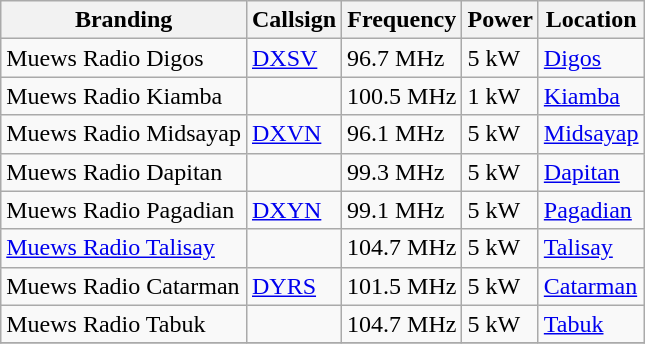<table class="wikitable">
<tr>
<th>Branding</th>
<th>Callsign</th>
<th>Frequency</th>
<th>Power</th>
<th>Location</th>
</tr>
<tr>
<td>Muews Radio Digos</td>
<td><a href='#'>DXSV</a></td>
<td>96.7 MHz</td>
<td>5 kW</td>
<td><a href='#'>Digos</a></td>
</tr>
<tr>
<td>Muews Radio Kiamba</td>
<td></td>
<td>100.5 MHz</td>
<td>1 kW</td>
<td><a href='#'>Kiamba</a></td>
</tr>
<tr>
<td>Muews Radio Midsayap</td>
<td><a href='#'>DXVN</a></td>
<td>96.1 MHz</td>
<td>5 kW</td>
<td><a href='#'>Midsayap</a></td>
</tr>
<tr>
<td>Muews Radio Dapitan</td>
<td></td>
<td>99.3 MHz</td>
<td>5 kW</td>
<td><a href='#'>Dapitan</a></td>
</tr>
<tr>
<td>Muews Radio Pagadian</td>
<td><a href='#'>DXYN</a></td>
<td>99.1 MHz</td>
<td>5 kW</td>
<td><a href='#'>Pagadian</a></td>
</tr>
<tr>
<td><a href='#'>Muews Radio Talisay</a></td>
<td></td>
<td>104.7 MHz</td>
<td>5 kW</td>
<td><a href='#'>Talisay</a></td>
</tr>
<tr>
<td>Muews Radio Catarman</td>
<td><a href='#'>DYRS</a></td>
<td>101.5 MHz</td>
<td>5 kW</td>
<td><a href='#'>Catarman</a></td>
</tr>
<tr>
<td>Muews Radio Tabuk</td>
<td></td>
<td>104.7 MHz</td>
<td>5 kW</td>
<td><a href='#'>Tabuk</a></td>
</tr>
<tr>
</tr>
</table>
